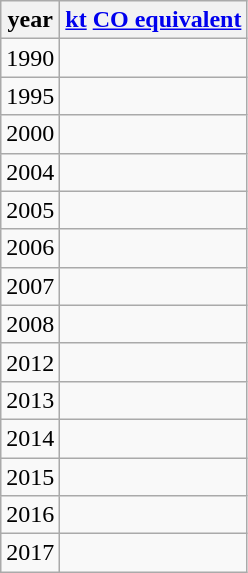<table class="wikitable" style="text-align:left;">
<tr>
<th>year</th>
<th><a href='#'>kt</a> <a href='#'>CO equivalent</a></th>
</tr>
<tr>
<td>1990</td>
<td></td>
</tr>
<tr>
<td>1995</td>
<td></td>
</tr>
<tr>
<td>2000</td>
<td></td>
</tr>
<tr>
<td>2004</td>
<td></td>
</tr>
<tr>
<td>2005</td>
<td></td>
</tr>
<tr>
<td>2006</td>
<td></td>
</tr>
<tr>
<td>2007</td>
<td></td>
</tr>
<tr>
<td>2008</td>
<td></td>
</tr>
<tr>
<td>2012</td>
<td></td>
</tr>
<tr>
<td>2013</td>
<td></td>
</tr>
<tr>
<td>2014</td>
<td></td>
</tr>
<tr>
<td>2015</td>
<td></td>
</tr>
<tr>
<td>2016</td>
<td></td>
</tr>
<tr>
<td>2017</td>
<td></td>
</tr>
</table>
